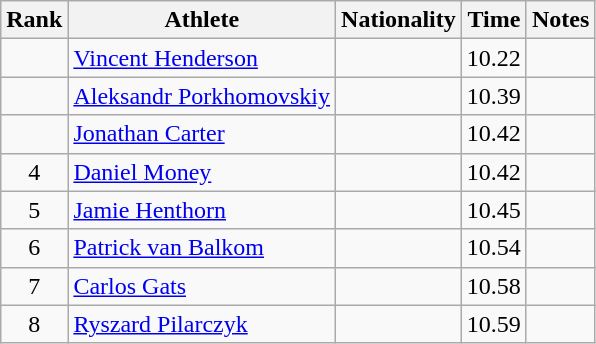<table class="wikitable sortable" style="text-align:center">
<tr>
<th>Rank</th>
<th>Athlete</th>
<th>Nationality</th>
<th>Time</th>
<th>Notes</th>
</tr>
<tr>
<td></td>
<td align=left><a href='#'>Vincent Henderson</a></td>
<td align=left></td>
<td>10.22</td>
<td></td>
</tr>
<tr>
<td></td>
<td align=left><a href='#'>Aleksandr Porkhomovskiy</a></td>
<td align=left></td>
<td>10.39</td>
<td></td>
</tr>
<tr>
<td></td>
<td align=left><a href='#'>Jonathan Carter</a></td>
<td align=left></td>
<td>10.42</td>
<td></td>
</tr>
<tr>
<td>4</td>
<td align=left><a href='#'>Daniel Money</a></td>
<td align=left></td>
<td>10.42</td>
<td></td>
</tr>
<tr>
<td>5</td>
<td align=left><a href='#'>Jamie Henthorn</a></td>
<td align=left></td>
<td>10.45</td>
<td></td>
</tr>
<tr>
<td>6</td>
<td align=left><a href='#'>Patrick van Balkom</a></td>
<td align=left></td>
<td>10.54</td>
<td></td>
</tr>
<tr>
<td>7</td>
<td align=left><a href='#'>Carlos Gats</a></td>
<td align=left></td>
<td>10.58</td>
<td></td>
</tr>
<tr>
<td>8</td>
<td align=left><a href='#'>Ryszard Pilarczyk</a></td>
<td align=left></td>
<td>10.59</td>
<td></td>
</tr>
</table>
